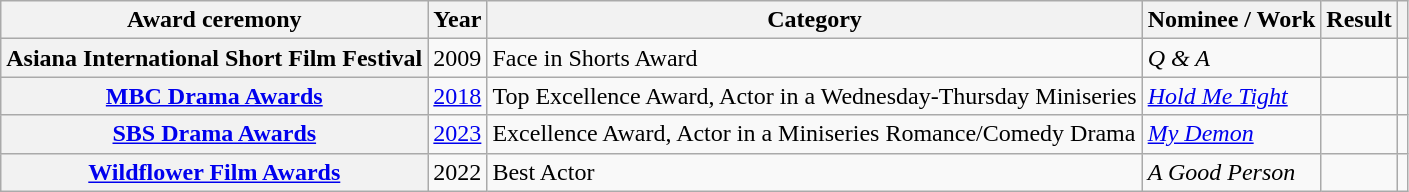<table class="wikitable plainrowheaders sortable">
<tr>
<th scope="col">Award ceremony</th>
<th scope="col">Year</th>
<th scope="col">Category</th>
<th scope="col">Nominee / Work</th>
<th scope="col">Result</th>
<th scope="col" class="unsortable"></th>
</tr>
<tr>
<th scope="row">Asiana International Short Film Festival</th>
<td style="text-align:center">2009</td>
<td>Face in Shorts Award</td>
<td><em>Q & A</em></td>
<td></td>
<td style="text-align:center"></td>
</tr>
<tr>
<th scope="row"><a href='#'>MBC Drama Awards</a></th>
<td style="text-align:center"><a href='#'>2018</a></td>
<td>Top Excellence Award, Actor in a Wednesday-Thursday Miniseries</td>
<td><em><a href='#'>Hold Me Tight</a></em></td>
<td></td>
<td style="text-align:center"></td>
</tr>
<tr>
<th scope="row"><a href='#'>SBS Drama Awards</a></th>
<td style="text-align:center"><a href='#'>2023</a></td>
<td>Excellence Award, Actor in a Miniseries Romance/Comedy Drama</td>
<td><em><a href='#'>My Demon</a></em></td>
<td></td>
<td style="text-align:center"></td>
</tr>
<tr>
<th scope="row"><a href='#'>Wildflower Film Awards</a></th>
<td style="text-align:center">2022</td>
<td>Best Actor</td>
<td><em>A Good Person</em></td>
<td></td>
<td style="text-align:center"></td>
</tr>
</table>
